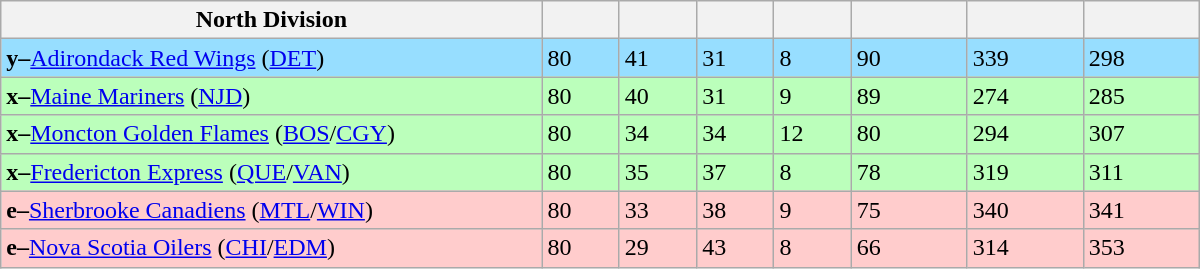<table class="wikitable" style="width:50em">
<tr>
<th width="35%">North Division</th>
<th width="5%"></th>
<th width="5%"></th>
<th width="5%"></th>
<th width="5%"></th>
<th width="7.5%"></th>
<th width="7.5%"></th>
<th width="7.5%"></th>
</tr>
<tr bgcolor="#97DEFF">
<td><strong>y–</strong><a href='#'>Adirondack Red Wings</a> (<a href='#'>DET</a>)</td>
<td>80</td>
<td>41</td>
<td>31</td>
<td>8</td>
<td>90</td>
<td>339</td>
<td>298</td>
</tr>
<tr bgcolor="#bbffbb">
<td><strong>x–</strong><a href='#'>Maine Mariners</a> (<a href='#'>NJD</a>)</td>
<td>80</td>
<td>40</td>
<td>31</td>
<td>9</td>
<td>89</td>
<td>274</td>
<td>285</td>
</tr>
<tr bgcolor="#bbffbb">
<td><strong>x–</strong><a href='#'>Moncton Golden Flames</a> (<a href='#'>BOS</a>/<a href='#'>CGY</a>)</td>
<td>80</td>
<td>34</td>
<td>34</td>
<td>12</td>
<td>80</td>
<td>294</td>
<td>307</td>
</tr>
<tr bgcolor="#bbffbb">
<td><strong>x–</strong><a href='#'>Fredericton Express</a> (<a href='#'>QUE</a>/<a href='#'>VAN</a>)</td>
<td>80</td>
<td>35</td>
<td>37</td>
<td>8</td>
<td>78</td>
<td>319</td>
<td>311</td>
</tr>
<tr bgcolor="#ffcccc">
<td><strong>e–</strong><a href='#'>Sherbrooke Canadiens</a> (<a href='#'>MTL</a>/<a href='#'>WIN</a>)</td>
<td>80</td>
<td>33</td>
<td>38</td>
<td>9</td>
<td>75</td>
<td>340</td>
<td>341</td>
</tr>
<tr bgcolor="#ffcccc">
<td><strong>e–</strong><a href='#'>Nova Scotia Oilers</a> (<a href='#'>CHI</a>/<a href='#'>EDM</a>)</td>
<td>80</td>
<td>29</td>
<td>43</td>
<td>8</td>
<td>66</td>
<td>314</td>
<td>353</td>
</tr>
</table>
